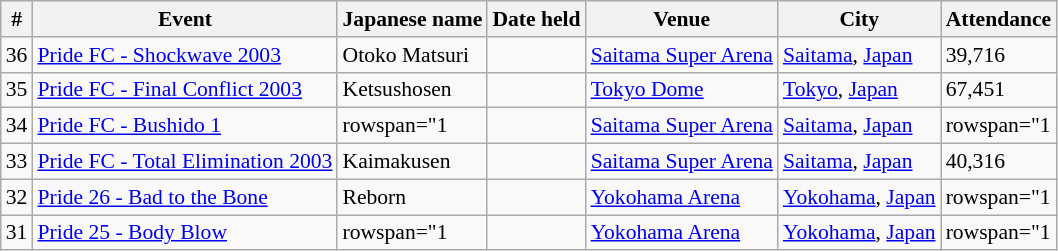<table class="sortable wikitable succession-box" style="font-size:90%;">
<tr>
<th>#</th>
<th>Event</th>
<th>Japanese name</th>
<th>Date held</th>
<th>Venue</th>
<th>City</th>
<th>Attendance</th>
</tr>
<tr>
<td style="text-align:center">36</td>
<td><a href='#'>Pride FC - Shockwave 2003</a></td>
<td>Otoko Matsuri</td>
<td></td>
<td><a href='#'>Saitama Super Arena</a></td>
<td><a href='#'>Saitama</a>, <a href='#'>Japan</a></td>
<td>39,716</td>
</tr>
<tr>
<td style="text-align:center">35</td>
<td><a href='#'>Pride FC - Final Conflict 2003</a></td>
<td>Ketsushosen</td>
<td></td>
<td><a href='#'>Tokyo Dome</a></td>
<td><a href='#'>Tokyo</a>, <a href='#'>Japan</a></td>
<td>67,451</td>
</tr>
<tr>
<td style="text-align:center">34</td>
<td><a href='#'>Pride FC - Bushido 1</a></td>
<td>rowspan="1 </td>
<td></td>
<td><a href='#'>Saitama Super Arena</a></td>
<td><a href='#'>Saitama</a>, <a href='#'>Japan</a></td>
<td>rowspan="1 </td>
</tr>
<tr>
<td style="text-align:center">33</td>
<td><a href='#'>Pride FC - Total Elimination 2003</a></td>
<td>Kaimakusen</td>
<td></td>
<td><a href='#'>Saitama Super Arena</a></td>
<td><a href='#'>Saitama</a>, <a href='#'>Japan</a></td>
<td>40,316</td>
</tr>
<tr>
<td style="text-align:center">32</td>
<td><a href='#'>Pride 26 - Bad to the Bone</a></td>
<td>Reborn</td>
<td></td>
<td><a href='#'>Yokohama Arena</a></td>
<td><a href='#'>Yokohama</a>, <a href='#'>Japan</a></td>
<td>rowspan="1 </td>
</tr>
<tr>
<td style="text-align:center">31</td>
<td><a href='#'>Pride 25 - Body Blow</a></td>
<td>rowspan="1 </td>
<td></td>
<td><a href='#'>Yokohama Arena</a></td>
<td><a href='#'>Yokohama</a>, <a href='#'>Japan</a></td>
<td>rowspan="1 </td>
</tr>
</table>
